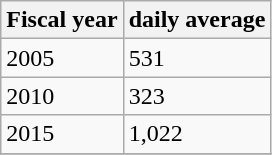<table class="wikitable">
<tr>
<th>Fiscal year</th>
<th>daily average</th>
</tr>
<tr>
<td>2005</td>
<td>531</td>
</tr>
<tr>
<td>2010</td>
<td>323</td>
</tr>
<tr>
<td>2015</td>
<td>1,022</td>
</tr>
<tr>
</tr>
</table>
